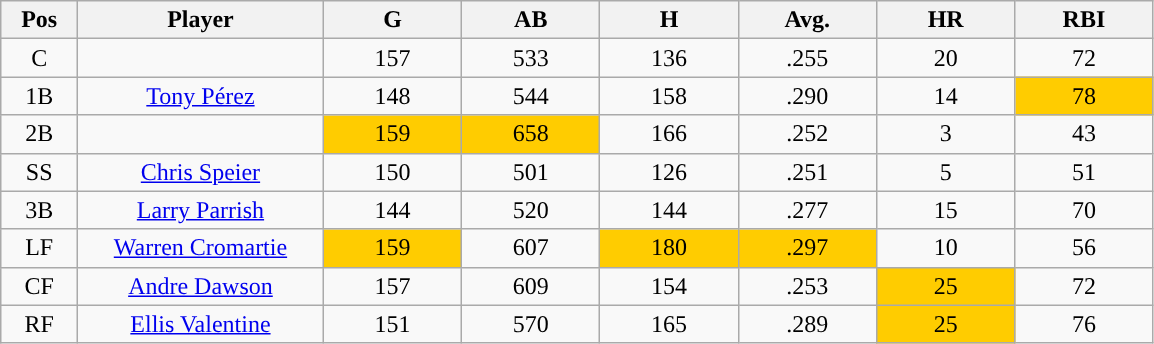<table class="wikitable sortable">
<tr>
<th bgcolor="#DDDDFF" width="5%">Pos</th>
<th bgcolor="#DDDDFF" width="16%">Player</th>
<th bgcolor="#DDDDFF" width="9%">G</th>
<th bgcolor="#DDDDFF" width="9%">AB</th>
<th bgcolor="#DDDDFF" width="9%">H</th>
<th bgcolor="#DDDDFF" width="9%">Avg.</th>
<th bgcolor="#DDDDFF" width="9%">HR</th>
<th bgcolor="#DDDDFF" width="9%">RBI</th>
</tr>
<tr align="center">
<td>C</td>
<td></td>
<td>157</td>
<td>533</td>
<td>136</td>
<td>.255</td>
<td>20</td>
<td>72</td>
</tr>
<tr align="center">
<td>1B</td>
<td><a href='#'>Tony Pérez</a></td>
<td>148</td>
<td>544</td>
<td>158</td>
<td>.290</td>
<td>14</td>
<td style="background:#fc0;">78</td>
</tr>
<tr align=center>
<td>2B</td>
<td></td>
<td style="background:#fc0;">159</td>
<td style="background:#fc0;">658</td>
<td>166</td>
<td>.252</td>
<td>3</td>
<td>43</td>
</tr>
<tr align="center">
<td>SS</td>
<td><a href='#'>Chris Speier</a></td>
<td>150</td>
<td>501</td>
<td>126</td>
<td>.251</td>
<td>5</td>
<td>51</td>
</tr>
<tr align=center>
<td>3B</td>
<td><a href='#'>Larry Parrish</a></td>
<td>144</td>
<td>520</td>
<td>144</td>
<td>.277</td>
<td>15</td>
<td>70</td>
</tr>
<tr align=center>
<td>LF</td>
<td><a href='#'>Warren Cromartie</a></td>
<td style="background:#fc0;">159</td>
<td>607</td>
<td style="background:#fc0;">180</td>
<td style="background:#fc0;">.297</td>
<td>10</td>
<td>56</td>
</tr>
<tr align=center>
<td>CF</td>
<td><a href='#'>Andre Dawson</a></td>
<td>157</td>
<td>609</td>
<td>154</td>
<td>.253</td>
<td style="background:#fc0;">25</td>
<td>72</td>
</tr>
<tr align=center>
<td>RF</td>
<td><a href='#'>Ellis Valentine</a></td>
<td>151</td>
<td>570</td>
<td>165</td>
<td>.289</td>
<td style="background:#fc0;">25</td>
<td>76</td>
</tr>
</table>
